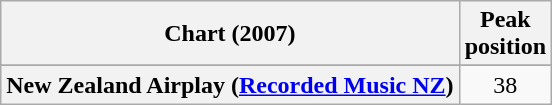<table class="wikitable sortable plainrowheaders" style="text-align:center">
<tr>
<th scope="col">Chart (2007)</th>
<th scope="col">Peak<br>position</th>
</tr>
<tr>
</tr>
<tr>
<th scope="row">New Zealand Airplay (<a href='#'>Recorded Music NZ</a>)</th>
<td>38</td>
</tr>
</table>
